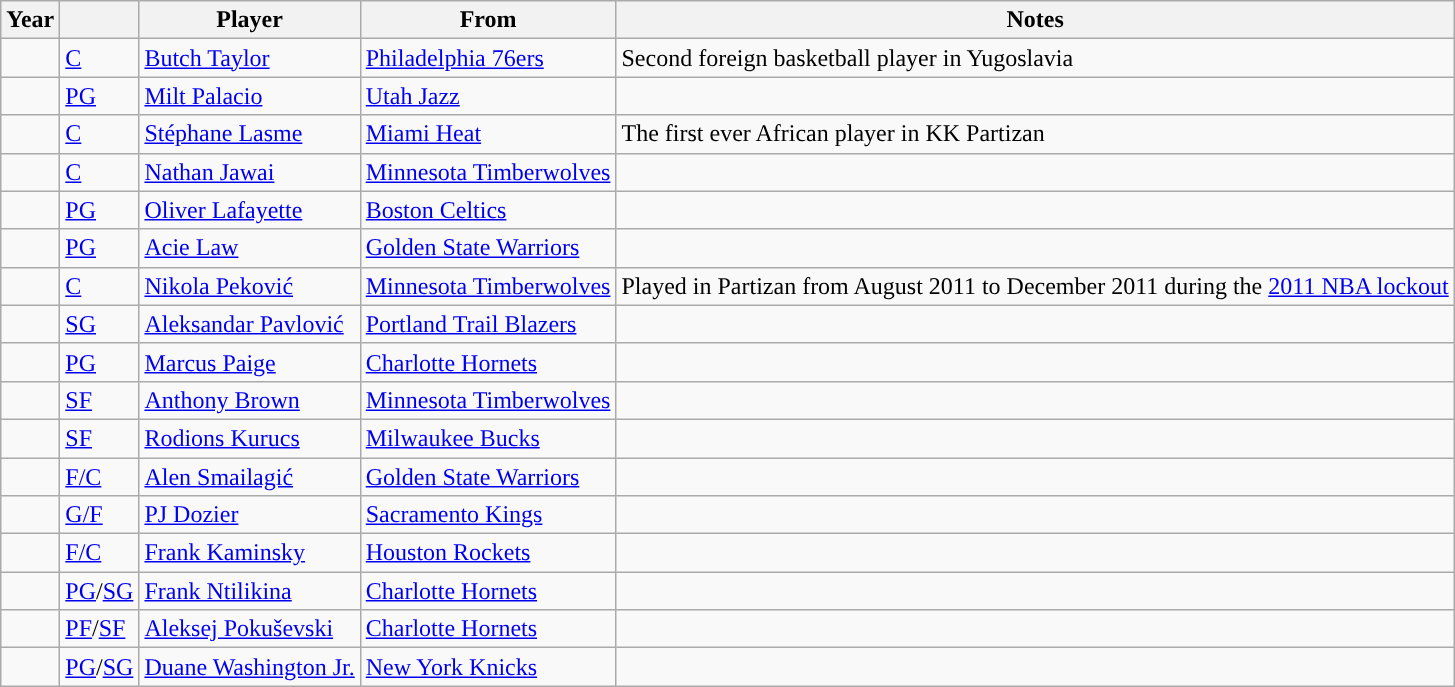<table class="wikitable sortable" style="text-align: left;">
<tr>
<th>Year</th>
<th></th>
<th>Player</th>
<th>From</th>
<th>Notes</th>
</tr>
<tr>
<td></td>
<td><a href='#'>C</a></td>
<td> <a href='#'>Butch Taylor</a></td>
<td><a href='#'>Philadelphia 76ers</a></td>
<td>Second foreign basketball player in Yugoslavia</td>
</tr>
<tr>
<td></td>
<td><a href='#'>PG</a></td>
<td> <a href='#'>Milt Palacio</a></td>
<td><a href='#'>Utah Jazz</a></td>
<td></td>
</tr>
<tr>
<td></td>
<td><a href='#'>C</a></td>
<td> <a href='#'>Stéphane Lasme</a></td>
<td><a href='#'>Miami Heat</a></td>
<td>The first ever African player in KK Partizan</td>
</tr>
<tr>
<td></td>
<td><a href='#'>C</a></td>
<td> <a href='#'>Nathan Jawai</a></td>
<td><a href='#'>Minnesota Timberwolves</a></td>
<td></td>
</tr>
<tr>
<td></td>
<td><a href='#'>PG</a></td>
<td> <a href='#'>Oliver Lafayette</a></td>
<td><a href='#'>Boston Celtics</a></td>
<td></td>
</tr>
<tr>
<td></td>
<td><a href='#'>PG</a></td>
<td> <a href='#'>Acie Law</a></td>
<td><a href='#'>Golden State Warriors</a></td>
<td></td>
</tr>
<tr>
<td></td>
<td><a href='#'>C</a></td>
<td> <a href='#'>Nikola Peković</a></td>
<td><a href='#'>Minnesota Timberwolves</a></td>
<td>Played in Partizan from August 2011 to December 2011 during the <a href='#'>2011 NBA lockout</a></td>
</tr>
<tr>
<td></td>
<td><a href='#'>SG</a></td>
<td> <a href='#'>Aleksandar Pavlović</a></td>
<td><a href='#'>Portland Trail Blazers</a></td>
<td></td>
</tr>
<tr>
<td></td>
<td><a href='#'>PG</a></td>
<td> <a href='#'>Marcus Paige</a></td>
<td><a href='#'>Charlotte Hornets</a></td>
<td></td>
</tr>
<tr>
<td></td>
<td><a href='#'>SF</a></td>
<td> <a href='#'>Anthony Brown</a></td>
<td><a href='#'>Minnesota Timberwolves</a></td>
<td></td>
</tr>
<tr>
<td></td>
<td><a href='#'>SF</a></td>
<td> <a href='#'>Rodions Kurucs</a></td>
<td><a href='#'>Milwaukee Bucks</a></td>
<td></td>
</tr>
<tr>
<td></td>
<td><a href='#'>F/C</a></td>
<td> <a href='#'>Alen Smailagić</a></td>
<td><a href='#'>Golden State Warriors</a></td>
<td></td>
</tr>
<tr>
<td></td>
<td><a href='#'>G/F</a></td>
<td> <a href='#'>PJ Dozier</a></td>
<td><a href='#'>Sacramento Kings</a></td>
<td></td>
</tr>
<tr>
<td></td>
<td><a href='#'>F/C</a></td>
<td> <a href='#'>Frank Kaminsky</a></td>
<td><a href='#'>Houston Rockets</a></td>
<td></td>
</tr>
<tr>
<td></td>
<td><a href='#'>PG</a>/<a href='#'>SG</a></td>
<td> <a href='#'>Frank Ntilikina</a></td>
<td><a href='#'>Charlotte Hornets</a></td>
<td></td>
</tr>
<tr>
<td></td>
<td><a href='#'>PF</a>/<a href='#'>SF</a></td>
<td> <a href='#'>Aleksej Pokuševski</a></td>
<td><a href='#'>Charlotte Hornets</a></td>
<td></td>
</tr>
<tr>
<td></td>
<td><a href='#'>PG</a>/<a href='#'>SG</a></td>
<td> <a href='#'>Duane Washington Jr.</a></td>
<td><a href='#'>New York Knicks</a></td>
<td></td>
</tr>
</table>
